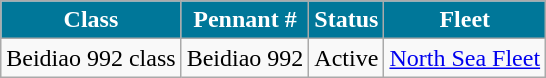<table class="wikitable">
<tr>
<th style="background:#079;color:#fff;">Class</th>
<th style="background:#079;color:#fff;">Pennant #</th>
<th style="background:#079;color:#fff;">Status</th>
<th style="background:#079;color:#fff;">Fleet</th>
</tr>
<tr>
<td>Beidiao 992 class</td>
<td>Beidiao 992</td>
<td>Active</td>
<td><a href='#'>North Sea Fleet</a></td>
</tr>
</table>
